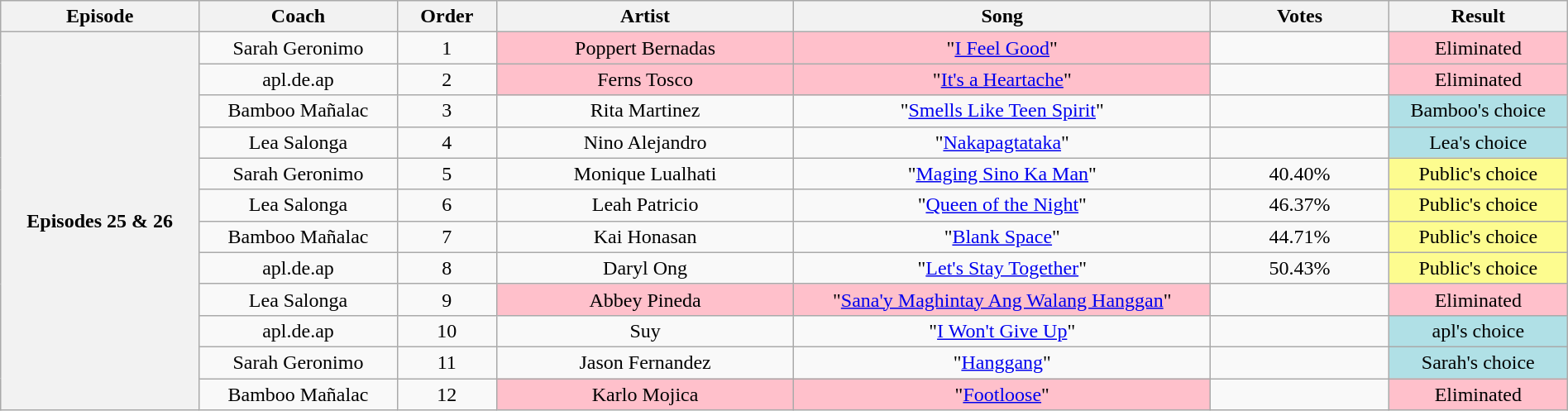<table class="wikitable" style="text-align:center; width:100%;">
<tr>
<th style="width:10%;">Episode</th>
<th style="width:10%;">Coach</th>
<th style="width:05%;">Order</th>
<th style="width:15%;">Artist</th>
<th style="width:21%;">Song</th>
<th style="width:9%;">Votes</th>
<th style="width:9%;">Result</th>
</tr>
<tr>
<th rowspan="12">Episodes 25 & 26<br><small></small></th>
<td>Sarah Geronimo</td>
<td>1</td>
<td style="background:pink;">Poppert Bernadas</td>
<td style="background:pink;">"<a href='#'>I Feel Good</a>"</td>
<td></td>
<td style="background:pink;">Eliminated</td>
</tr>
<tr>
<td>apl.de.ap</td>
<td>2</td>
<td style="background:pink;">Ferns Tosco</td>
<td style="background:pink;">"<a href='#'>It's a Heartache</a>"</td>
<td></td>
<td style="background:pink;">Eliminated</td>
</tr>
<tr>
<td>Bamboo Mañalac</td>
<td>3</td>
<td>Rita Martinez</td>
<td>"<a href='#'>Smells Like Teen Spirit</a>"</td>
<td></td>
<td style="background:#B0E0E6;">Bamboo's choice</td>
</tr>
<tr>
<td>Lea Salonga</td>
<td>4</td>
<td>Nino Alejandro</td>
<td>"<a href='#'>Nakapagtataka</a>"</td>
<td></td>
<td style="background:#B0E0E6;">Lea's choice</td>
</tr>
<tr>
<td>Sarah Geronimo</td>
<td>5</td>
<td>Monique Lualhati</td>
<td>"<a href='#'>Maging Sino Ka Man</a>"</td>
<td>40.40%</td>
<td style="background:#fdfc8f;">Public's choice</td>
</tr>
<tr>
<td>Lea Salonga</td>
<td>6</td>
<td>Leah Patricio</td>
<td>"<a href='#'>Queen of the Night</a>"</td>
<td>46.37%</td>
<td style="background:#fdfc8f;">Public's choice</td>
</tr>
<tr>
<td>Bamboo Mañalac</td>
<td>7</td>
<td>Kai Honasan</td>
<td>"<a href='#'>Blank Space</a>"</td>
<td>44.71%</td>
<td style="background:#fdfc8f;">Public's choice</td>
</tr>
<tr>
<td>apl.de.ap</td>
<td>8</td>
<td>Daryl Ong</td>
<td>"<a href='#'>Let's Stay Together</a>"</td>
<td>50.43%</td>
<td style="background:#fdfc8f;">Public's choice</td>
</tr>
<tr>
<td scope="row">Lea Salonga</td>
<td>9</td>
<td style="background:pink;">Abbey Pineda</td>
<td style="background:pink;">"<a href='#'>Sana'y Maghintay Ang Walang Hanggan</a>"</td>
<td></td>
<td style="background:pink;">Eliminated</td>
</tr>
<tr>
<td>apl.de.ap</td>
<td>10</td>
<td>Suy</td>
<td>"<a href='#'>I Won't Give Up</a>"</td>
<td></td>
<td style="background:#B0E0E6;">apl's choice</td>
</tr>
<tr>
<td>Sarah Geronimo</td>
<td>11</td>
<td>Jason Fernandez</td>
<td>"<a href='#'>Hanggang</a>"</td>
<td></td>
<td style="background:#B0E0E6;">Sarah's choice</td>
</tr>
<tr>
<td>Bamboo Mañalac</td>
<td>12</td>
<td style="background:pink;">Karlo Mojica</td>
<td style="background:pink;">"<a href='#'>Footloose</a>"</td>
<td></td>
<td style="background:pink;">Eliminated</td>
</tr>
</table>
